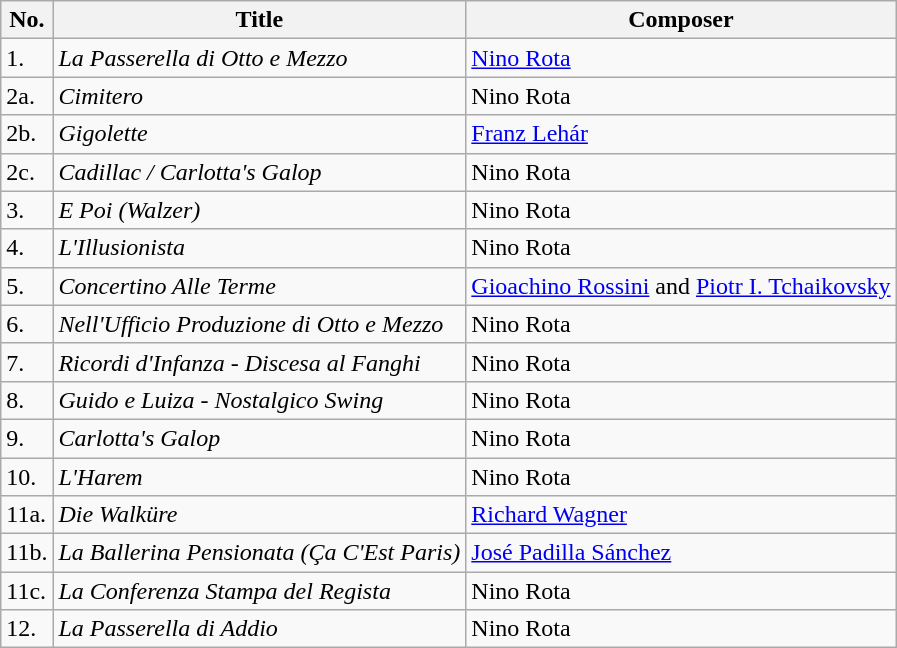<table class="wikitable">
<tr>
<th>No.</th>
<th>Title</th>
<th>Composer</th>
</tr>
<tr>
<td>1.</td>
<td><em>La Passerella di Otto e Mezzo</em></td>
<td><a href='#'>Nino Rota</a></td>
</tr>
<tr>
<td>2a.</td>
<td><em>Cimitero</em></td>
<td>Nino Rota</td>
</tr>
<tr>
<td>2b.</td>
<td><em>Gigolette</em></td>
<td><a href='#'>Franz Lehár</a></td>
</tr>
<tr>
<td>2c.</td>
<td><em>Cadillac / Carlotta's Galop</em></td>
<td>Nino Rota</td>
</tr>
<tr>
<td>3.</td>
<td><em>E Poi (Walzer)</em></td>
<td>Nino Rota</td>
</tr>
<tr>
<td>4.</td>
<td><em>L'Illusionista</em></td>
<td>Nino Rota</td>
</tr>
<tr>
<td>5.</td>
<td><em>Concertino Alle Terme</em></td>
<td><a href='#'>Gioachino Rossini</a> and <a href='#'>Piotr I. Tchaikovsky</a></td>
</tr>
<tr>
<td>6.</td>
<td><em>Nell'Ufficio Produzione di Otto e Mezzo</em></td>
<td>Nino Rota</td>
</tr>
<tr>
<td>7.</td>
<td><em>Ricordi d'Infanza - Discesa al Fanghi</em></td>
<td>Nino Rota</td>
</tr>
<tr>
<td>8.</td>
<td><em>Guido e Luiza - Nostalgico Swing</em></td>
<td>Nino Rota</td>
</tr>
<tr>
<td>9.</td>
<td><em>Carlotta's Galop</em></td>
<td>Nino Rota</td>
</tr>
<tr>
<td>10.</td>
<td><em>L'Harem</em></td>
<td>Nino Rota</td>
</tr>
<tr>
<td>11a.</td>
<td><em>Die Walküre</em></td>
<td><a href='#'>Richard Wagner</a></td>
</tr>
<tr>
<td>11b.</td>
<td><em>La Ballerina Pensionata (Ça C'Est Paris)</em></td>
<td><a href='#'>José Padilla Sánchez</a></td>
</tr>
<tr>
<td>11c.</td>
<td><em>La Conferenza Stampa del Regista</em></td>
<td>Nino Rota</td>
</tr>
<tr>
<td>12.</td>
<td><em>La Passerella di Addio</em></td>
<td>Nino Rota</td>
</tr>
</table>
